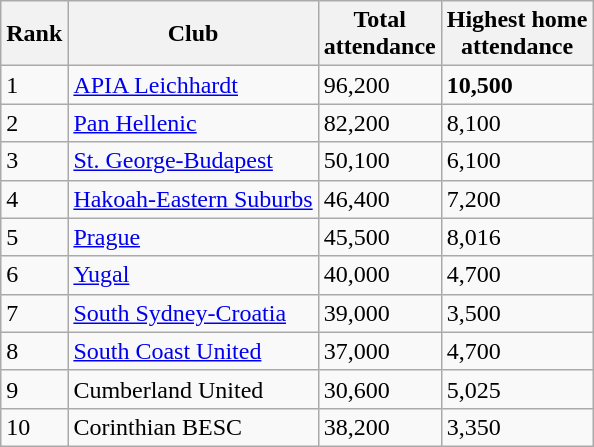<table class="wikitable defaultcenter col2left col3right">
<tr>
<th>Rank</th>
<th>Club</th>
<th>Total <br>attendance</th>
<th>Highest home <br>attendance</th>
</tr>
<tr>
<td>1</td>
<td><a href='#'>APIA Leichhardt</a></td>
<td>96,200</td>
<td><strong>10,500</strong></td>
</tr>
<tr>
<td>2</td>
<td><a href='#'>Pan Hellenic</a></td>
<td>82,200</td>
<td>8,100</td>
</tr>
<tr>
<td>3</td>
<td><a href='#'>St. George-Budapest</a></td>
<td>50,100</td>
<td>6,100</td>
</tr>
<tr>
<td>4</td>
<td><a href='#'>Hakoah-Eastern Suburbs</a></td>
<td>46,400</td>
<td>7,200</td>
</tr>
<tr>
<td>5</td>
<td><a href='#'>Prague</a></td>
<td>45,500</td>
<td>8,016</td>
</tr>
<tr>
<td>6</td>
<td><a href='#'>Yugal</a></td>
<td>40,000</td>
<td>4,700</td>
</tr>
<tr>
<td>7</td>
<td><a href='#'>South Sydney-Croatia</a></td>
<td>39,000</td>
<td>3,500</td>
</tr>
<tr>
<td>8</td>
<td><a href='#'>South Coast United</a></td>
<td>37,000</td>
<td>4,700</td>
</tr>
<tr>
<td>9</td>
<td>Cumberland United</td>
<td>30,600</td>
<td>5,025</td>
</tr>
<tr>
<td>10</td>
<td>Corinthian BESC</td>
<td>38,200</td>
<td>3,350</td>
</tr>
</table>
